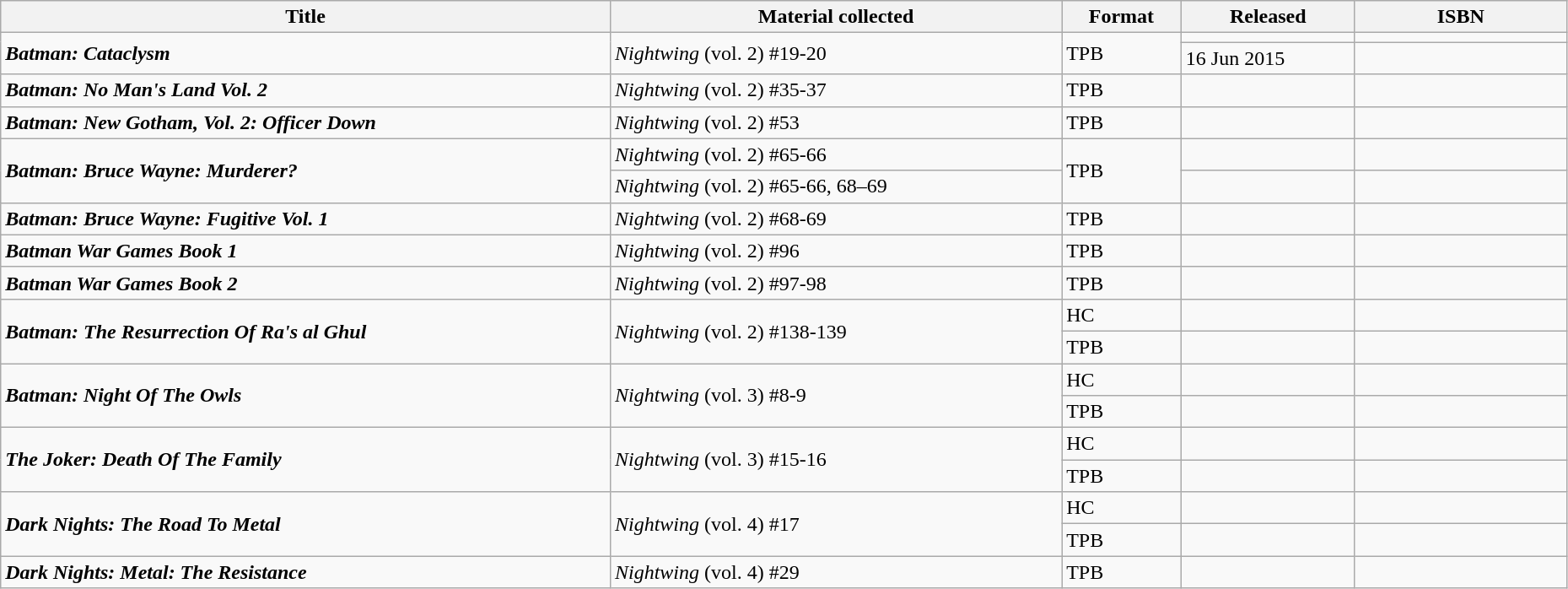<table class="wikitable sortable" width=98%>
<tr>
<th class="unsortable">Title</th>
<th>Material collected</th>
<th class="unsortable">Format</th>
<th>Released</th>
<th class="unsortable" style="width: 10em;">ISBN</th>
</tr>
<tr>
<td rowspan=2><strong><em>Batman: Cataclysm</em></strong></td>
<td rowspan=2><em>Nightwing</em> (vol. 2) #19-20</td>
<td rowspan=2>TPB</td>
<td></td>
<td></td>
</tr>
<tr>
<td>16 Jun 2015</td>
<td></td>
</tr>
<tr>
<td><strong><em>Batman: No Man's Land Vol. 2</em></strong></td>
<td><em>Nightwing</em> (vol. 2) #35-37</td>
<td>TPB</td>
<td></td>
<td></td>
</tr>
<tr>
<td><strong><em>Batman: New Gotham, Vol. 2: Officer Down</em></strong></td>
<td><em>Nightwing</em> (vol. 2) #53</td>
<td>TPB</td>
<td></td>
<td></td>
</tr>
<tr>
<td rowspan=2><strong><em>Batman: Bruce Wayne: Murderer?</em></strong></td>
<td><em>Nightwing</em> (vol. 2) #65-66</td>
<td rowspan=2>TPB</td>
<td></td>
<td></td>
</tr>
<tr>
<td><em>Nightwing</em> (vol. 2) #65-66, 68–69</td>
<td></td>
<td></td>
</tr>
<tr>
<td><strong><em>Batman: Bruce Wayne: Fugitive Vol. 1</em></strong></td>
<td><em>Nightwing</em> (vol. 2) #68-69</td>
<td>TPB</td>
<td></td>
<td></td>
</tr>
<tr>
<td><strong><em>Batman War Games Book 1</em></strong></td>
<td><em>Nightwing</em> (vol. 2) #96</td>
<td>TPB</td>
<td></td>
<td></td>
</tr>
<tr>
<td><strong><em>Batman War Games Book 2</em></strong></td>
<td><em>Nightwing</em> (vol. 2) #97-98</td>
<td>TPB</td>
<td></td>
<td></td>
</tr>
<tr>
<td rowspan=2><strong><em>Batman: The Resurrection Of Ra's al Ghul</em></strong></td>
<td rowspan=2><em>Nightwing</em> (vol. 2) #138-139</td>
<td>HC</td>
<td></td>
<td></td>
</tr>
<tr>
<td>TPB</td>
<td></td>
<td></td>
</tr>
<tr>
<td rowspan=2><strong><em>Batman: Night Of The Owls</em></strong></td>
<td rowspan=2><em>Nightwing</em> (vol. 3) #8-9</td>
<td>HC</td>
<td></td>
<td></td>
</tr>
<tr>
<td>TPB</td>
<td></td>
<td></td>
</tr>
<tr>
<td rowspan=2><strong><em>The Joker: Death Of The Family</em></strong></td>
<td rowspan=2><em>Nightwing</em> (vol. 3) #15-16</td>
<td>HC</td>
<td></td>
<td></td>
</tr>
<tr>
<td>TPB</td>
<td></td>
<td></td>
</tr>
<tr>
<td rowspan=2><strong><em>Dark Nights: The Road To Metal</em></strong></td>
<td rowspan=2><em>Nightwing</em> (vol. 4) #17</td>
<td>HC</td>
<td></td>
<td></td>
</tr>
<tr>
<td>TPB</td>
<td></td>
<td></td>
</tr>
<tr>
<td><strong><em>Dark Nights: Metal: The Resistance</em></strong></td>
<td><em>Nightwing</em> (vol. 4) #29</td>
<td>TPB</td>
<td></td>
<td></td>
</tr>
</table>
